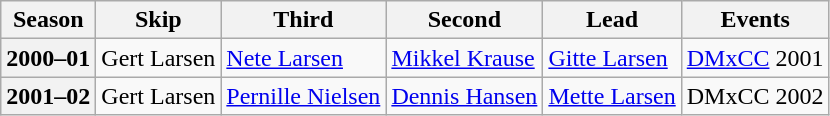<table class="wikitable">
<tr>
<th scope="col">Season</th>
<th scope="col">Skip</th>
<th scope="col">Third</th>
<th scope="col">Second</th>
<th scope="col">Lead</th>
<th scope="col">Events</th>
</tr>
<tr>
<th scope="row">2000–01</th>
<td>Gert Larsen</td>
<td><a href='#'>Nete Larsen</a></td>
<td><a href='#'>Mikkel Krause</a></td>
<td><a href='#'>Gitte Larsen</a></td>
<td><a href='#'>DMxCC</a> 2001 </td>
</tr>
<tr>
<th scope="row">2001–02</th>
<td>Gert Larsen</td>
<td><a href='#'>Pernille Nielsen</a></td>
<td><a href='#'>Dennis Hansen</a></td>
<td><a href='#'>Mette Larsen</a></td>
<td>DMxCC 2002 </td>
</tr>
</table>
